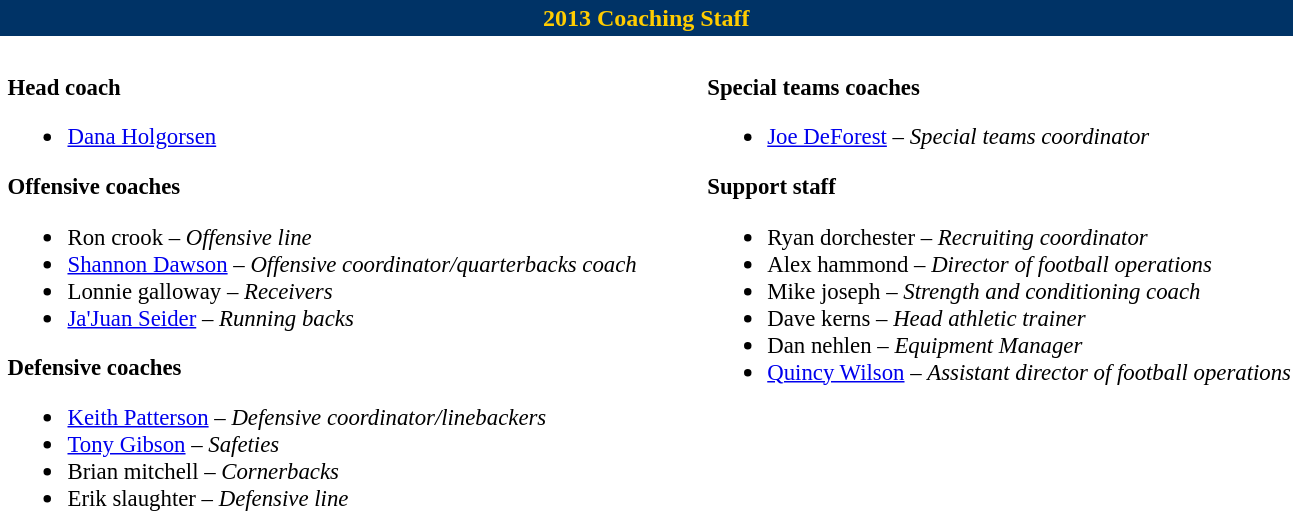<table class="toccolours" style="text-align: left;">
<tr>
<th colspan="7" style="background:#036;color:#FFCC00;text-align:center; border: 2px solid #003366">2013 Coaching Staff</th>
</tr>
<tr>
<td colspan="7" style="text-align:right;"></td>
</tr>
<tr>
<td valign="top"></td>
<td style="font-size:95%; vertical-align:top;"><br><strong>Head coach</strong><ul><li><a href='#'>Dana Holgorsen</a></li></ul><strong>Offensive coaches</strong><ul><li>Ron crook – <em>Offensive line</em></li><li><a href='#'>Shannon Dawson</a> – <em>Offensive coordinator/quarterbacks coach</em></li><li>Lonnie galloway – <em>Receivers</em></li><li><a href='#'>Ja'Juan Seider</a> – <em>Running backs</em></li></ul><strong>Defensive coaches</strong><ul><li><a href='#'>Keith Patterson</a> – <em>Defensive coordinator/linebackers</em></li><li><a href='#'>Tony Gibson</a> – <em>Safeties</em></li><li>Brian mitchell – <em>Cornerbacks</em></li><li>Erik slaughter – <em>Defensive line</em></li></ul></td>
<td width="35"> </td>
<td valign="top"></td>
<td style="font-size:95%; vertical-align:top;"><br><strong>Special teams coaches</strong><ul><li><a href='#'>Joe DeForest</a> – <em>Special teams coordinator</em></li></ul><strong>Support staff</strong><ul><li>Ryan dorchester – <em>Recruiting coordinator</em></li><li>Alex hammond – <em>Director of football operations</em></li><li>Mike joseph – <em>Strength and conditioning coach</em></li><li>Dave kerns – <em>Head athletic trainer</em></li><li>Dan nehlen – <em>Equipment Manager</em></li><li><a href='#'>Quincy Wilson</a> – <em>Assistant director of football operations</em></li></ul></td>
</tr>
</table>
